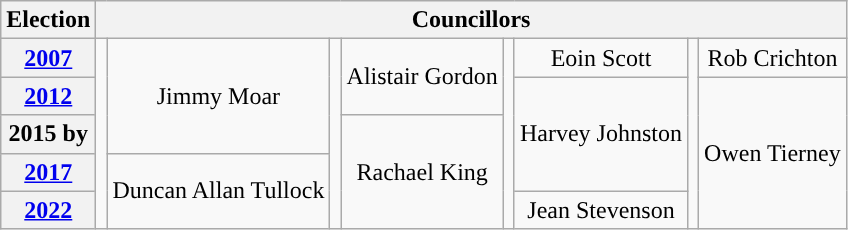<table class="wikitable" style="text-align:center">
<tr>
<th>Election</th>
<th colspan=8>Councillors</th>
</tr>
<tr>
<th><a href='#'>2007</a></th>
<td rowspan=5; style="background-color: "></td>
<td rowspan=3>Jimmy Moar</td>
<td rowspan=5; style="background-color: "></td>
<td rowspan=2>Alistair Gordon</td>
<td rowspan=5; style="background-color: "></td>
<td rowspan=1>Eoin Scott</td>
<td rowspan=5; style="background-color: "></td>
<td rowspan=1>Rob Crichton</td>
</tr>
<tr>
<th><a href='#'>2012</a></th>
<td rowspan=3>Harvey Johnston</td>
<td rowspan=4>Owen Tierney</td>
</tr>
<tr>
<th>2015 by</th>
<td rowspan=3>Rachael King</td>
</tr>
<tr>
<th><a href='#'>2017</a></th>
<td rowspan=2>Duncan Allan Tullock</td>
</tr>
<tr>
<th><a href='#'>2022</a></th>
<td>Jean Stevenson</td>
</tr>
</table>
